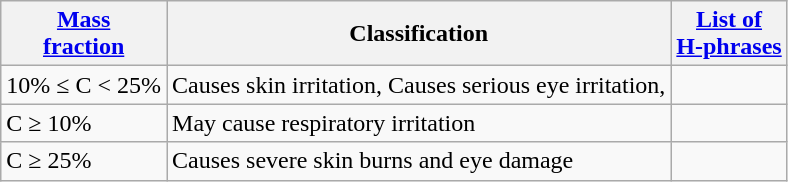<table class="wikitable" style="float: center; clear: right;">
<tr>
<th><a href='#'>Mass <br>fraction</a></th>
<th>Classification</th>
<th><a href='#'>List of <br>H-phrases</a></th>
</tr>
<tr>
<td>10% ≤ C < 25%</td>
<td>Causes skin irritation, Causes serious eye irritation,</td>
<td></td>
</tr>
<tr>
<td>C ≥ 10%</td>
<td>May cause respiratory irritation</td>
<td></td>
</tr>
<tr>
<td>C ≥ 25%</td>
<td>Causes severe skin burns and eye damage</td>
<td></td>
</tr>
</table>
